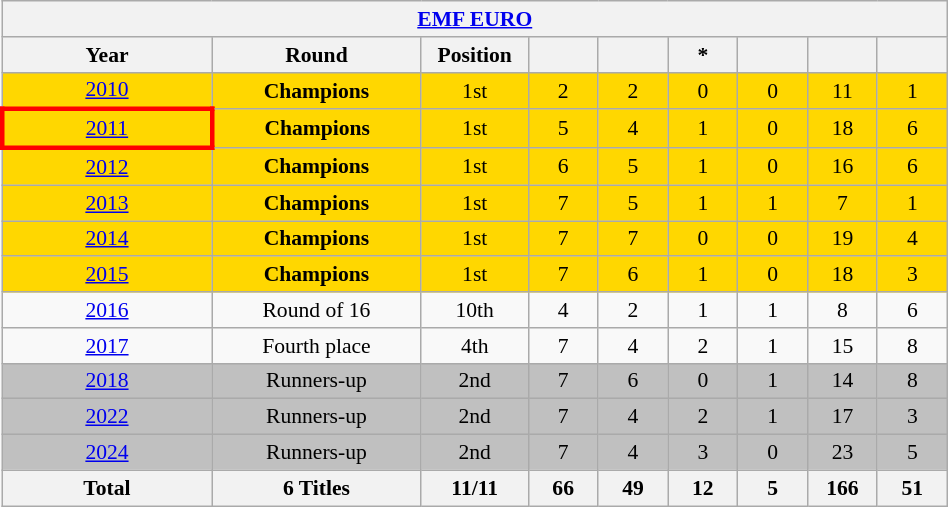<table class="wikitable" width="50%" style="font-size:90%; text-align:center;">
<tr>
<th colspan="9"><a href='#'>EMF EURO</a></th>
</tr>
<tr>
<th width="15%">Year</th>
<th width="15%">Round</th>
<th width="5%">Position</th>
<th width="5%"></th>
<th width="5%"></th>
<th width="5%">*</th>
<th width="5%"></th>
<th width="5%"></th>
<th width="5%"></th>
</tr>
<tr style="background:gold;">
<td> <a href='#'>2010</a></td>
<td><strong>Champions</strong></td>
<td>1st</td>
<td>2</td>
<td>2</td>
<td>0</td>
<td>0</td>
<td>11</td>
<td>1</td>
</tr>
<tr style="background:gold;">
<td style="text-align: center;border: 3px solid red"> <a href='#'>2011</a></td>
<td><strong>Champions</strong></td>
<td>1st</td>
<td>5</td>
<td>4</td>
<td>1</td>
<td>0</td>
<td>18</td>
<td>6</td>
</tr>
<tr style="background:gold;">
<td> <a href='#'>2012</a></td>
<td><strong>Champions</strong></td>
<td>1st</td>
<td>6</td>
<td>5</td>
<td>1</td>
<td>0</td>
<td>16</td>
<td>6</td>
</tr>
<tr style="background:gold;">
<td> <a href='#'>2013</a></td>
<td><strong>Champions</strong></td>
<td>1st</td>
<td>7</td>
<td>5</td>
<td>1</td>
<td>1</td>
<td>7</td>
<td>1</td>
</tr>
<tr style="background:gold;">
<td> <a href='#'>2014</a></td>
<td><strong>Champions</strong></td>
<td>1st</td>
<td>7</td>
<td>7</td>
<td>0</td>
<td>0</td>
<td>19</td>
<td>4</td>
</tr>
<tr style="background:gold;">
<td> <a href='#'>2015</a></td>
<td><strong>Champions</strong></td>
<td>1st</td>
<td>7</td>
<td>6</td>
<td>1</td>
<td>0</td>
<td>18</td>
<td>3</td>
</tr>
<tr>
<td> <a href='#'>2016</a></td>
<td>Round of 16</td>
<td>10th</td>
<td>4</td>
<td>2</td>
<td>1</td>
<td>1</td>
<td>8</td>
<td>6</td>
</tr>
<tr -bgcolor=9acdff>
<td> <a href='#'>2017</a></td>
<td>Fourth place</td>
<td>4th</td>
<td>7</td>
<td>4</td>
<td>2</td>
<td>1</td>
<td>15</td>
<td>8</td>
</tr>
<tr style="background:silver;">
<td> <a href='#'>2018</a></td>
<td>Runners-up</td>
<td>2nd</td>
<td>7</td>
<td>6</td>
<td>0</td>
<td>1</td>
<td>14</td>
<td>8</td>
</tr>
<tr style="background:silver;">
<td> <a href='#'>2022</a></td>
<td>Runners-up</td>
<td>2nd</td>
<td>7</td>
<td>4</td>
<td>2</td>
<td>1</td>
<td>17</td>
<td>3</td>
</tr>
<tr style="background:silver;">
<td> <a href='#'>2024</a></td>
<td>Runners-up</td>
<td>2nd</td>
<td>7</td>
<td>4</td>
<td>3</td>
<td>0</td>
<td>23</td>
<td>5</td>
</tr>
<tr>
<th>Total</th>
<th>6 Titles</th>
<th>11/11</th>
<th>66</th>
<th>49</th>
<th>12</th>
<th>5</th>
<th>166</th>
<th>51</th>
</tr>
</table>
